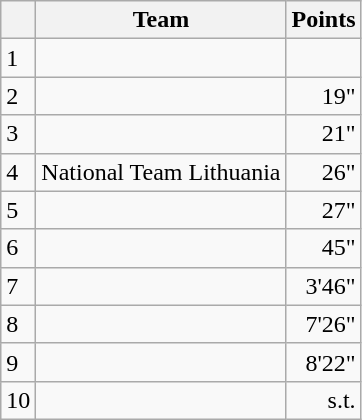<table class="wikitable">
<tr>
<th></th>
<th>Team</th>
<th>Points</th>
</tr>
<tr>
<td>1</td>
<td> </td>
<td align=right></td>
</tr>
<tr>
<td>2</td>
<td> </td>
<td align=right>19"</td>
</tr>
<tr>
<td>3</td>
<td> </td>
<td align=right>21"</td>
</tr>
<tr>
<td>4</td>
<td> National Team Lithuania</td>
<td align=right>26"</td>
</tr>
<tr>
<td>5</td>
<td> </td>
<td align=right>27"</td>
</tr>
<tr>
<td>6</td>
<td> </td>
<td align=right>45"</td>
</tr>
<tr>
<td>7</td>
<td> </td>
<td align=right>3'46"</td>
</tr>
<tr>
<td>8</td>
<td> </td>
<td align=right>7'26"</td>
</tr>
<tr>
<td>9</td>
<td> </td>
<td align=right>8'22"</td>
</tr>
<tr>
<td>10</td>
<td> </td>
<td align=right>s.t.</td>
</tr>
</table>
